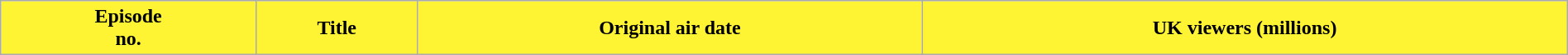<table class="wikitable plainrowheaders" style="width:100%; background:#fff;">
<tr>
<th style="background:#FFF434;">Episode<br>no.</th>
<th style="background:#FFF434;">Title</th>
<th style="background:#FFF434;">Original air date</th>
<th style="background:#FFF434;">UK viewers (millions)<br>



</th>
</tr>
</table>
